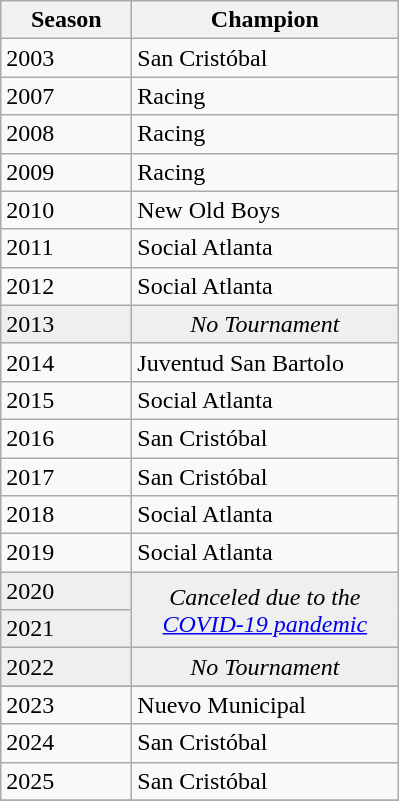<table class="wikitable sortable">
<tr>
<th width=80px>Season</th>
<th width=170px>Champion</th>
</tr>
<tr>
<td>2003</td>
<td>San Cristóbal</td>
</tr>
<tr>
<td>2007</td>
<td>Racing</td>
</tr>
<tr>
<td>2008</td>
<td>Racing</td>
</tr>
<tr>
<td>2009</td>
<td>Racing</td>
</tr>
<tr>
<td>2010</td>
<td>New Old Boys</td>
</tr>
<tr>
<td>2011</td>
<td>Social Atlanta</td>
</tr>
<tr>
<td>2012</td>
<td>Social Atlanta</td>
</tr>
<tr bgcolor=#efefef>
<td>2013</td>
<td colspan="1" align=center><em>No Tournament</em></td>
</tr>
<tr>
<td>2014</td>
<td>Juventud San Bartolo</td>
</tr>
<tr>
<td>2015</td>
<td>Social Atlanta</td>
</tr>
<tr>
<td>2016</td>
<td>San Cristóbal</td>
</tr>
<tr>
<td>2017</td>
<td>San Cristóbal</td>
</tr>
<tr>
<td>2018</td>
<td>Social Atlanta</td>
</tr>
<tr>
<td>2019</td>
<td>Social Atlanta</td>
</tr>
<tr bgcolor=#efefef>
<td>2020</td>
<td rowspan=2 colspan="1" align=center><em>Canceled due to the <a href='#'>COVID-19 pandemic</a></em></td>
</tr>
<tr bgcolor=#efefef>
<td>2021</td>
</tr>
<tr bgcolor=#efefef>
<td>2022</td>
<td colspan="1" align=center><em>No Tournament</em></td>
</tr>
<tr bgcolor=#efefef>
</tr>
<tr>
<td>2023</td>
<td>Nuevo Municipal</td>
</tr>
<tr>
<td>2024</td>
<td>San Cristóbal</td>
</tr>
<tr>
<td>2025</td>
<td>San Cristóbal</td>
</tr>
<tr>
</tr>
</table>
